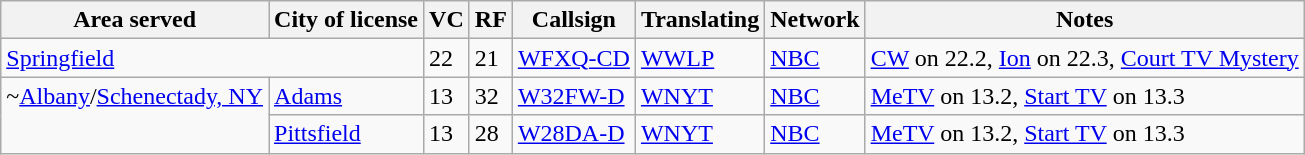<table class="sortable wikitable" style="margin: 1em 1em 1em 0; background: #f9f9f9;">
<tr>
<th>Area served</th>
<th>City of license</th>
<th>VC</th>
<th>RF</th>
<th>Callsign</th>
<th>Translating</th>
<th>Network</th>
<th class="unsortable">Notes</th>
</tr>
<tr style="vertical-align: top; text-align: left;">
<td colspan="2"><a href='#'>Springfield</a></td>
<td>22</td>
<td>21</td>
<td><a href='#'>WFXQ-CD</a></td>
<td><a href='#'>WWLP</a></td>
<td><a href='#'>NBC</a></td>
<td><a href='#'>CW</a> on 22.2, <a href='#'>Ion</a> on 22.3, <a href='#'>Court TV Mystery</a></td>
</tr>
<tr style="vertical-align: top; text-align: left;">
<td colspan="1" rowspan="2">~<a href='#'>Albany</a>/<a href='#'>Schenectady, NY</a></td>
<td><a href='#'>Adams</a></td>
<td>13</td>
<td>32</td>
<td><a href='#'>W32FW-D</a></td>
<td><a href='#'>WNYT</a></td>
<td><a href='#'>NBC</a></td>
<td><a href='#'>MeTV</a> on 13.2, <a href='#'>Start TV</a> on 13.3</td>
</tr>
<tr style="vertical-align: top; text-align: left;">
<td><a href='#'>Pittsfield</a></td>
<td>13</td>
<td>28</td>
<td><a href='#'>W28DA-D</a></td>
<td><a href='#'>WNYT</a></td>
<td><a href='#'>NBC</a></td>
<td><a href='#'>MeTV</a> on 13.2, <a href='#'>Start TV</a> on 13.3</td>
</tr>
</table>
